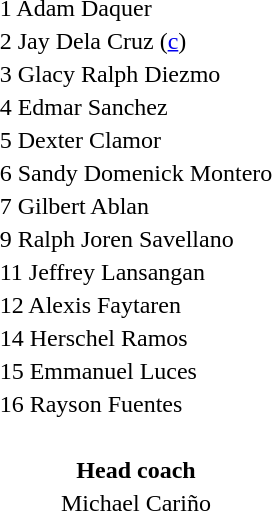<table style="text-align: center; margin-top: 2em; margin-left: auto; margin-right: auto">
<tr align=left>
<td>1 Adam Daquer</td>
</tr>
<tr align=left>
<td>2 Jay Dela Cruz (<a href='#'>c</a>)</td>
</tr>
<tr align=left>
<td>3 Glacy Ralph Diezmo</td>
</tr>
<tr align=left>
<td>4 Edmar Sanchez</td>
</tr>
<tr align=left>
<td>5 Dexter Clamor</td>
</tr>
<tr align=left>
<td>6 Sandy Domenick Montero</td>
</tr>
<tr align=left>
<td>7 Gilbert Ablan</td>
</tr>
<tr align=left>
<td>9 Ralph Joren Savellano</td>
</tr>
<tr align=left>
<td>11 Jeffrey Lansangan</td>
</tr>
<tr align=left>
<td>12 Alexis Faytaren</td>
</tr>
<tr align=left>
<td>14 Herschel Ramos</td>
</tr>
<tr align=left>
<td>15 Emmanuel Luces</td>
</tr>
<tr align=left>
<td>16 Rayson Fuentes</td>
</tr>
<tr>
<td></td>
</tr>
<tr>
<td><br><strong>Head coach</strong></td>
</tr>
<tr>
<td>Michael Cariño</td>
</tr>
</table>
